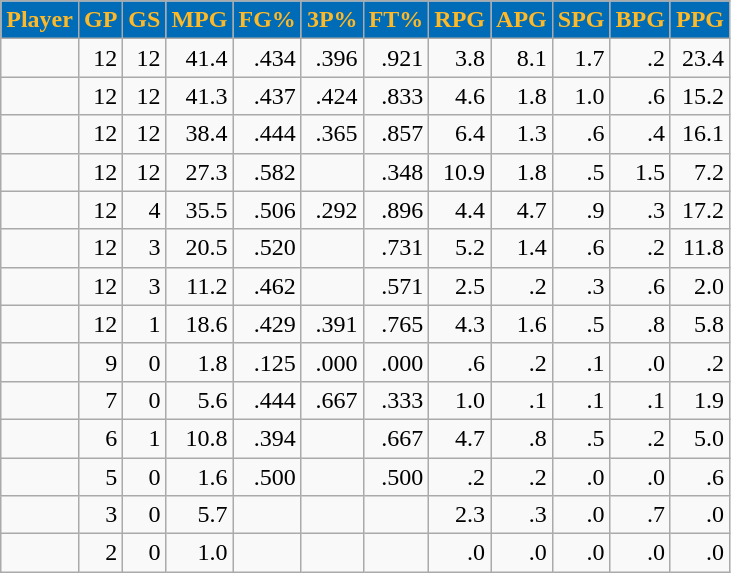<table class="wikitable sortable" style="text-align:right;">
<tr>
<th style="background:#006bb6; color:#fdb927">Player</th>
<th style="background:#006bb6; color:#fdb927">GP</th>
<th style="background:#006bb6; color:#fdb927">GS</th>
<th style="background:#006bb6; color:#fdb927">MPG</th>
<th style="background:#006bb6; color:#fdb927">FG%</th>
<th style="background:#006bb6; color:#fdb927">3P%</th>
<th style="background:#006bb6; color:#fdb927">FT%</th>
<th style="background:#006bb6; color:#fdb927">RPG</th>
<th style="background:#006bb6; color:#fdb927">APG</th>
<th style="background:#006bb6; color:#fdb927">SPG</th>
<th style="background:#006bb6; color:#fdb927">BPG</th>
<th style="background:#006bb6; color:#fdb927">PPG</th>
</tr>
<tr>
<td style="text-align:left;"></td>
<td>12</td>
<td>12</td>
<td>41.4</td>
<td>.434</td>
<td>.396</td>
<td>.921</td>
<td>3.8</td>
<td>8.1</td>
<td>1.7</td>
<td>.2</td>
<td>23.4</td>
</tr>
<tr>
<td style="text-align:left;"></td>
<td>12</td>
<td>12</td>
<td>41.3</td>
<td>.437</td>
<td>.424</td>
<td>.833</td>
<td>4.6</td>
<td>1.8</td>
<td>1.0</td>
<td>.6</td>
<td>15.2</td>
</tr>
<tr>
<td style="text-align:left;"></td>
<td>12</td>
<td>12</td>
<td>38.4</td>
<td>.444</td>
<td>.365</td>
<td>.857</td>
<td>6.4</td>
<td>1.3</td>
<td>.6</td>
<td>.4</td>
<td>16.1</td>
</tr>
<tr>
<td style="text-align:left;"></td>
<td>12</td>
<td>12</td>
<td>27.3</td>
<td>.582</td>
<td></td>
<td>.348</td>
<td>10.9</td>
<td>1.8</td>
<td>.5</td>
<td>1.5</td>
<td>7.2</td>
</tr>
<tr>
<td style="text-align:left;"></td>
<td>12</td>
<td>4</td>
<td>35.5</td>
<td>.506</td>
<td>.292</td>
<td>.896</td>
<td>4.4</td>
<td>4.7</td>
<td>.9</td>
<td>.3</td>
<td>17.2</td>
</tr>
<tr>
<td style="text-align:left;"></td>
<td>12</td>
<td>3</td>
<td>20.5</td>
<td>.520</td>
<td></td>
<td>.731</td>
<td>5.2</td>
<td>1.4</td>
<td>.6</td>
<td>.2</td>
<td>11.8</td>
</tr>
<tr>
<td style="text-align:left;"></td>
<td>12</td>
<td>3</td>
<td>11.2</td>
<td>.462</td>
<td></td>
<td>.571</td>
<td>2.5</td>
<td>.2</td>
<td>.3</td>
<td>.6</td>
<td>2.0</td>
</tr>
<tr>
<td style="text-align:left;"></td>
<td>12</td>
<td>1</td>
<td>18.6</td>
<td>.429</td>
<td>.391</td>
<td>.765</td>
<td>4.3</td>
<td>1.6</td>
<td>.5</td>
<td>.8</td>
<td>5.8</td>
</tr>
<tr>
<td style="text-align:left;"></td>
<td>9</td>
<td>0</td>
<td>1.8</td>
<td>.125</td>
<td>.000</td>
<td>.000</td>
<td>.6</td>
<td>.2</td>
<td>.1</td>
<td>.0</td>
<td>.2</td>
</tr>
<tr>
<td style="text-align:left;"></td>
<td>7</td>
<td>0</td>
<td>5.6</td>
<td>.444</td>
<td>.667</td>
<td>.333</td>
<td>1.0</td>
<td>.1</td>
<td>.1</td>
<td>.1</td>
<td>1.9</td>
</tr>
<tr>
<td style="text-align:left;"></td>
<td>6</td>
<td>1</td>
<td>10.8</td>
<td>.394</td>
<td></td>
<td>.667</td>
<td>4.7</td>
<td>.8</td>
<td>.5</td>
<td>.2</td>
<td>5.0</td>
</tr>
<tr>
<td style="text-align:left;"></td>
<td>5</td>
<td>0</td>
<td>1.6</td>
<td>.500</td>
<td></td>
<td>.500</td>
<td>.2</td>
<td>.2</td>
<td>.0</td>
<td>.0</td>
<td>.6</td>
</tr>
<tr>
<td style="text-align:left;"></td>
<td>3</td>
<td>0</td>
<td>5.7</td>
<td></td>
<td></td>
<td></td>
<td>2.3</td>
<td>.3</td>
<td>.0</td>
<td>.7</td>
<td>.0</td>
</tr>
<tr>
<td style="text-align:left;"></td>
<td>2</td>
<td>0</td>
<td>1.0</td>
<td></td>
<td></td>
<td></td>
<td>.0</td>
<td>.0</td>
<td>.0</td>
<td>.0</td>
<td>.0</td>
</tr>
</table>
